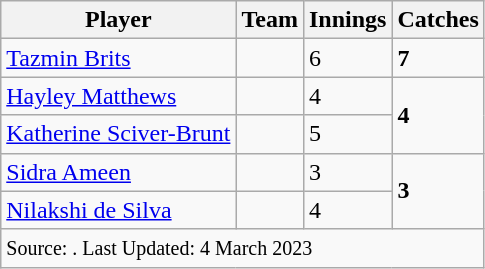<table class="wikitable sortable" style="text-align:left">
<tr>
<th class="unsortable">Player</th>
<th>Team</th>
<th>Innings</th>
<th>Catches</th>
</tr>
<tr>
<td style="text-align:left"><a href='#'>Tazmin Brits</a></td>
<td></td>
<td>6</td>
<td><strong>7</strong></td>
</tr>
<tr>
<td style="text-align:left"><a href='#'>Hayley Matthews</a></td>
<td></td>
<td>4</td>
<td rowspan=2><strong>4</strong></td>
</tr>
<tr>
<td style="text-align:left"><a href='#'>Katherine Sciver-Brunt</a></td>
<td></td>
<td>5</td>
</tr>
<tr>
<td style="text-align:left"><a href='#'>Sidra Ameen</a></td>
<td></td>
<td>3</td>
<td rowspan=2><strong>3</strong></td>
</tr>
<tr>
<td style="text-align:left"><a href='#'>Nilakshi de Silva</a></td>
<td></td>
<td>4</td>
</tr>
<tr>
<td colspan=4><small>Source: . Last Updated: 4 March 2023 </small></td>
</tr>
</table>
